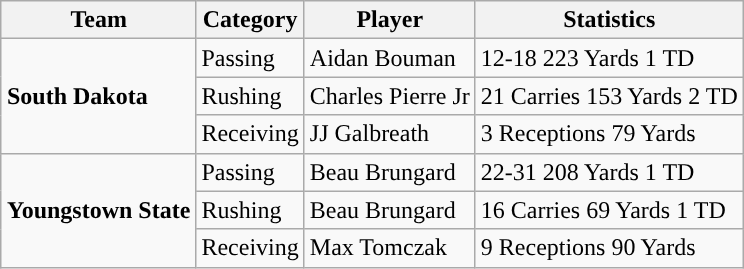<table class="wikitable" style="float: right;">
<tr>
<th>Team</th>
<th>Category</th>
<th>Player</th>
<th>Statistics</th>
</tr>
<tr>
<td rowspan=3><strong>South Dakota</strong></td>
<td>Passing</td>
<td>Aidan Bouman</td>
<td>12-18 223 Yards 1 TD</td>
</tr>
<tr>
<td>Rushing</td>
<td>Charles Pierre Jr</td>
<td>21 Carries 153 Yards 2 TD</td>
</tr>
<tr>
<td>Receiving</td>
<td>JJ Galbreath</td>
<td>3 Receptions 79 Yards</td>
</tr>
<tr>
<td rowspan=3><strong>Youngstown State</strong></td>
<td>Passing</td>
<td>Beau Brungard</td>
<td>22-31 208 Yards 1 TD</td>
</tr>
<tr>
<td>Rushing</td>
<td>Beau Brungard</td>
<td>16 Carries 69 Yards 1 TD</td>
</tr>
<tr>
<td>Receiving</td>
<td>Max Tomczak</td>
<td>9 Receptions 90 Yards</td>
</tr>
</table>
